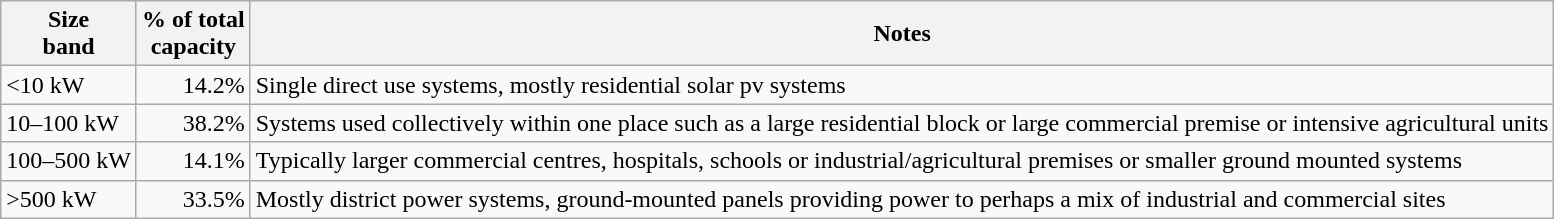<table class="wikitable">
<tr>
<th>Size<br>band</th>
<th>% of total<br>capacity</th>
<th>Notes</th>
</tr>
<tr>
<td><10 kW</td>
<td align="right">14.2%</td>
<td>Single direct use systems, mostly residential solar pv systems</td>
</tr>
<tr>
<td>10–100 kW</td>
<td align="right">38.2%</td>
<td>Systems used collectively within one place such as a large residential block or large commercial premise or intensive agricultural units</td>
</tr>
<tr>
<td>100–500 kW</td>
<td align="right">14.1%</td>
<td>Typically larger commercial centres, hospitals, schools or industrial/agricultural premises or smaller ground mounted systems</td>
</tr>
<tr>
<td>>500 kW</td>
<td align="right">33.5%</td>
<td>Mostly district power systems, ground-mounted panels providing power to perhaps a mix of industrial and commercial sites</td>
</tr>
</table>
